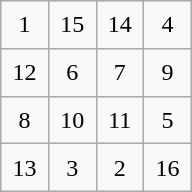<table class="wikitable" style="margin-left:auto;margin-right:auto;text-align:center;width:8em;height:8em;table-layout:fixed;">
<tr>
<td>1</td>
<td>15</td>
<td>14</td>
<td>4</td>
</tr>
<tr>
<td>12</td>
<td>6</td>
<td>7</td>
<td>9</td>
</tr>
<tr>
<td>8</td>
<td>10</td>
<td>11</td>
<td>5</td>
</tr>
<tr>
<td>13</td>
<td>3</td>
<td>2</td>
<td>16</td>
</tr>
</table>
